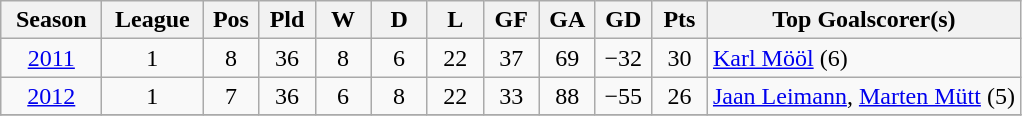<table class="wikitable">
<tr>
<th width=60px>Season</th>
<th width=60px>League</th>
<th width=30px>Pos</th>
<th width=30px>Pld</th>
<th width=30px>W</th>
<th width=30px>D</th>
<th width=30px>L</th>
<th width=30px>GF</th>
<th width=30px>GA</th>
<th width=30px>GD</th>
<th width=30px>Pts</th>
<th>Top Goalscorer(s)</th>
</tr>
<tr align=center>
<td><a href='#'>2011</a></td>
<td>1</td>
<td>8</td>
<td>36</td>
<td>8</td>
<td>6</td>
<td>22</td>
<td>37</td>
<td>69</td>
<td>−32</td>
<td>30</td>
<td align=left><a href='#'>Karl Mööl</a> (6)</td>
</tr>
<tr align=center>
<td><a href='#'>2012</a></td>
<td>1</td>
<td>7</td>
<td>36</td>
<td>6</td>
<td>8</td>
<td>22</td>
<td>33</td>
<td>88</td>
<td>−55</td>
<td>26</td>
<td align=left><a href='#'>Jaan Leimann</a>, <a href='#'>Marten Mütt</a> (5)</td>
</tr>
<tr align=center>
</tr>
</table>
